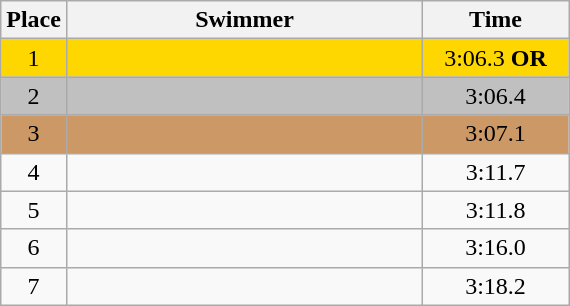<table class=wikitable style="text-align:center">
<tr>
<th>Place</th>
<th width=230>Swimmer</th>
<th width=90>Time</th>
</tr>
<tr bgcolor=gold>
<td>1</td>
<td align=left></td>
<td>3:06.3 <strong>OR</strong></td>
</tr>
<tr bgcolor=silver>
<td>2</td>
<td align=left></td>
<td>3:06.4</td>
</tr>
<tr bgcolor=cc9966>
<td>3</td>
<td align=left></td>
<td>3:07.1</td>
</tr>
<tr>
<td>4</td>
<td align=left></td>
<td>3:11.7</td>
</tr>
<tr>
<td>5</td>
<td align=left></td>
<td>3:11.8</td>
</tr>
<tr>
<td>6</td>
<td align=left></td>
<td>3:16.0</td>
</tr>
<tr>
<td>7</td>
<td align=left></td>
<td>3:18.2</td>
</tr>
</table>
